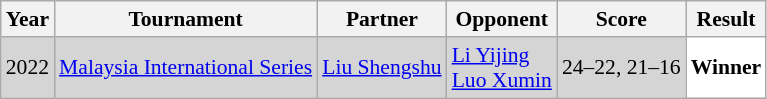<table class="sortable wikitable" style="font-size: 90%">
<tr>
<th>Year</th>
<th>Tournament</th>
<th>Partner</th>
<th>Opponent</th>
<th>Score</th>
<th>Result</th>
</tr>
<tr style="background:#D5D5D5">
<td align="center">2022</td>
<td align="left"><a href='#'>Malaysia International Series</a></td>
<td align="left"> <a href='#'>Liu Shengshu</a></td>
<td align="left"> <a href='#'>Li Yijing</a><br> <a href='#'>Luo Xumin</a></td>
<td align="left">24–22, 21–16</td>
<td style="text-align:left; background:white"> <strong>Winner</strong></td>
</tr>
</table>
